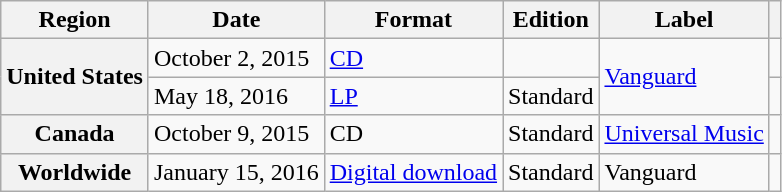<table class="wikitable plainrowheaders">
<tr>
<th scope="col">Region</th>
<th scope="col">Date</th>
<th scope="col">Format</th>
<th scope="col">Edition</th>
<th scope="col">Label</th>
<th scope="col"></th>
</tr>
<tr>
<th scope="row" rowspan="2">United States</th>
<td>October 2, 2015</td>
<td><a href='#'>CD</a></td>
<td></td>
<td rowspan="2"><a href='#'>Vanguard</a></td>
<td></td>
</tr>
<tr>
<td>May 18, 2016</td>
<td><a href='#'>LP</a></td>
<td>Standard</td>
<td></td>
</tr>
<tr>
<th scope="row">Canada</th>
<td>October 9, 2015</td>
<td>CD</td>
<td>Standard</td>
<td><a href='#'>Universal Music</a></td>
<td></td>
</tr>
<tr>
<th scope="row">Worldwide</th>
<td>January 15, 2016</td>
<td><a href='#'>Digital download</a></td>
<td>Standard</td>
<td>Vanguard</td>
<td></td>
</tr>
</table>
